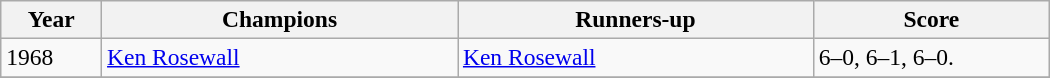<table class="wikitable" style="font-size:98%;">
<tr>
<th style="width:60px;">Year</th>
<th style="width:230px;">Champions</th>
<th style="width:230px;">Runners-up</th>
<th style="width:150px;">Score</th>
</tr>
<tr>
<td>1968</td>
<td> <a href='#'>Ken Rosewall</a></td>
<td> <a href='#'>Ken Rosewall</a></td>
<td>6–0, 6–1, 6–0.</td>
</tr>
<tr>
</tr>
</table>
